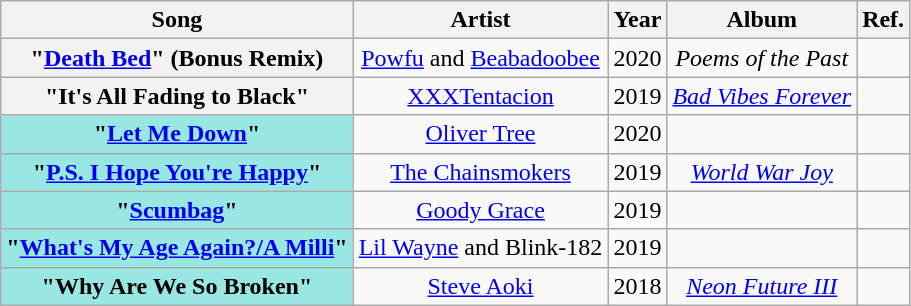<table class="wikitable sortable plainrowheaders" style="text-align:center;">
<tr>
<th scope="col">Song</th>
<th scope="col">Artist</th>
<th scope="col">Year</th>
<th scope="col">Album</th>
<th scope="col" class="unsortable">Ref.</th>
</tr>
<tr>
<th scope=row>"<a href='#'>Death Bed</a>" (Bonus Remix)</th>
<td><a href='#'>Powfu</a> and <a href='#'>Beabadoobee</a></td>
<td>2020</td>
<td><em>Poems of the Past</em></td>
<td></td>
</tr>
<tr>
<th scope=row>"It's All Fading to Black"</th>
<td><a href='#'>XXXTentacion</a></td>
<td>2019</td>
<td><em><a href='#'>Bad Vibes Forever</a></em></td>
<td></td>
</tr>
<tr>
<th scope="row" style="background:#98e7e2;">"<a href='#'>Let Me Down</a>" </th>
<td><a href='#'>Oliver Tree</a></td>
<td>2020</td>
<td></td>
<td></td>
</tr>
<tr>
<th scope="row" style="background:#98e7e2;">"<a href='#'>P.S. I Hope You're Happy</a>" </th>
<td><a href='#'>The Chainsmokers</a></td>
<td>2019</td>
<td><em><a href='#'>World War Joy</a></em></td>
<td></td>
</tr>
<tr>
<th scope="row" style="background:#98e7e2;">"<a href='#'>Scumbag</a>" </th>
<td><a href='#'>Goody Grace</a></td>
<td>2019</td>
<td></td>
<td></td>
</tr>
<tr>
<th scope="row" style="background:#98e7e2;">"<a href='#'>What's My Age Again?/A Milli</a>" </th>
<td><a href='#'>Lil Wayne</a> and Blink-182</td>
<td>2019</td>
<td></td>
<td></td>
</tr>
<tr>
<th scope="row" style="background:#98e7e2;">"Why Are We So Broken" </th>
<td><a href='#'>Steve Aoki</a></td>
<td>2018</td>
<td><em><a href='#'>Neon Future III</a></em></td>
<td></td>
</tr>
</table>
